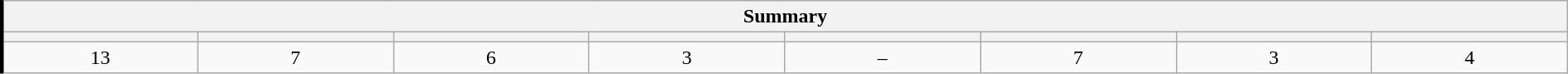<table class="wikitable" style="width:100%; text-align:center; border-left:#000 3px solid;">
<tr>
<th colspan=8>Summary</th>
</tr>
<tr>
<th style="width:12.5%;"></th>
<th style="width:12.5%;"></th>
<th style="width:12.5%;"></th>
<th style="width:12.5%;"></th>
<th style="width:12.5%;"></th>
<th style="width:12.5%;"></th>
<th style="width:12.5%;"></th>
<th style="width:12.5%;"></th>
</tr>
<tr>
<td>13</td>
<td>7</td>
<td>6</td>
<td>3</td>
<td>–</td>
<td>7</td>
<td>3</td>
<td>4</td>
</tr>
</table>
